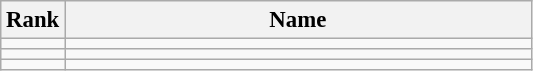<table class="wikitable" style="font-size:95%;">
<tr>
<th>Rank</th>
<th align="left" style="width: 20em">Name</th>
</tr>
<tr>
<td align="center"></td>
<td></td>
</tr>
<tr>
<td align="center"></td>
<td></td>
</tr>
<tr>
<td align="center"></td>
<td></td>
</tr>
</table>
